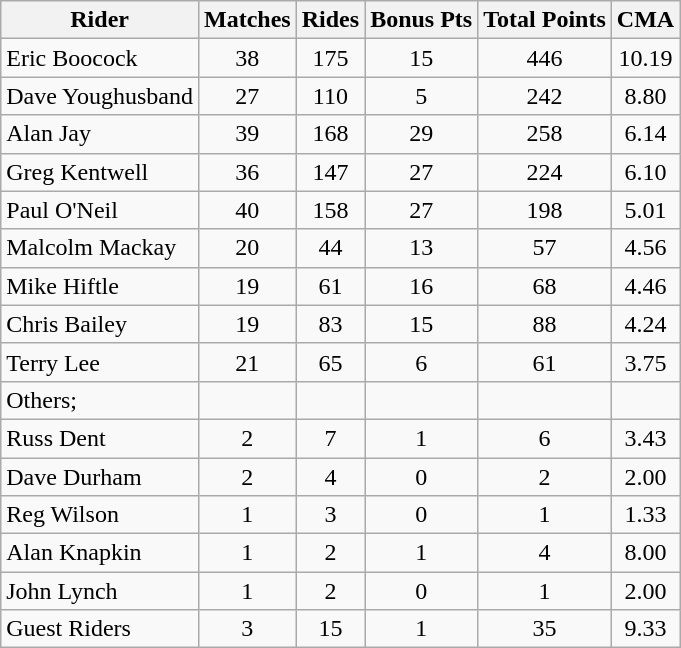<table class="wikitable">
<tr |align = "center" |>
<th>Rider</th>
<th>Matches</th>
<th>Rides</th>
<th>Bonus Pts</th>
<th>Total Points</th>
<th>CMA</th>
</tr>
<tr>
<td>Eric Boocock</td>
<td align = "center">38</td>
<td align = "center">175</td>
<td align = "center">15</td>
<td align = "center">446</td>
<td align = "center">10.19</td>
</tr>
<tr>
<td>Dave Youghusband</td>
<td align = "center">27</td>
<td align = "center">110</td>
<td align = "center">5</td>
<td align = "center">242</td>
<td align = "center">8.80</td>
</tr>
<tr>
<td>Alan Jay</td>
<td align = "center">39</td>
<td align = "center">168</td>
<td align = "center">29</td>
<td align = "center">258</td>
<td align = "center">6.14</td>
</tr>
<tr>
<td>Greg Kentwell</td>
<td align = "center">36</td>
<td align = "center">147</td>
<td align = "center">27</td>
<td align = "center">224</td>
<td align = "center">6.10</td>
</tr>
<tr>
<td>Paul O'Neil</td>
<td align = "center">40</td>
<td align = "center">158</td>
<td align = "center">27</td>
<td align = "center">198</td>
<td align = "center">5.01</td>
</tr>
<tr>
<td>Malcolm Mackay</td>
<td align = "center">20</td>
<td align = "center">44</td>
<td align = "center">13</td>
<td align = "center">57</td>
<td align = "center">4.56</td>
</tr>
<tr>
<td>Mike Hiftle</td>
<td align = "center">19</td>
<td align = "center">61</td>
<td align = "center">16</td>
<td align = "center">68</td>
<td align = "center">4.46</td>
</tr>
<tr>
<td>Chris Bailey</td>
<td align = "center">19</td>
<td align = "center">83</td>
<td align = "center">15</td>
<td align = "center">88</td>
<td align = "center">4.24</td>
</tr>
<tr>
<td>Terry Lee</td>
<td align = "center">21</td>
<td align = "center">65</td>
<td align = "center">6</td>
<td align = "center">61</td>
<td align = "center">3.75</td>
</tr>
<tr>
<td>Others;</td>
<td align = "center"></td>
<td align = "center"></td>
<td align = "center"></td>
<td align = "center"></td>
<td align = "center"></td>
</tr>
<tr>
<td>Russ Dent</td>
<td align = "center">2</td>
<td align = "center">7</td>
<td align = "center">1</td>
<td align = "center">6</td>
<td align = "center">3.43</td>
</tr>
<tr>
<td>Dave Durham</td>
<td align = "center">2</td>
<td align = "center">4</td>
<td align = "center">0</td>
<td align = "center">2</td>
<td align = "center">2.00</td>
</tr>
<tr>
<td>Reg Wilson</td>
<td align = "center">1</td>
<td align = "center">3</td>
<td align = "center">0</td>
<td align = "center">1</td>
<td align = "center">1.33</td>
</tr>
<tr>
<td>Alan Knapkin</td>
<td align = "center">1</td>
<td align = "center">2</td>
<td align = "center">1</td>
<td align = "center">4</td>
<td align = "center">8.00</td>
</tr>
<tr>
<td>John Lynch</td>
<td align = "center">1</td>
<td align = "center">2</td>
<td align = "center">0</td>
<td align = "center">1</td>
<td align = "center">2.00</td>
</tr>
<tr>
<td>Guest Riders</td>
<td align = "center">3</td>
<td align = "center">15</td>
<td align = "center">1</td>
<td align = "center">35</td>
<td align = "center">9.33</td>
</tr>
</table>
